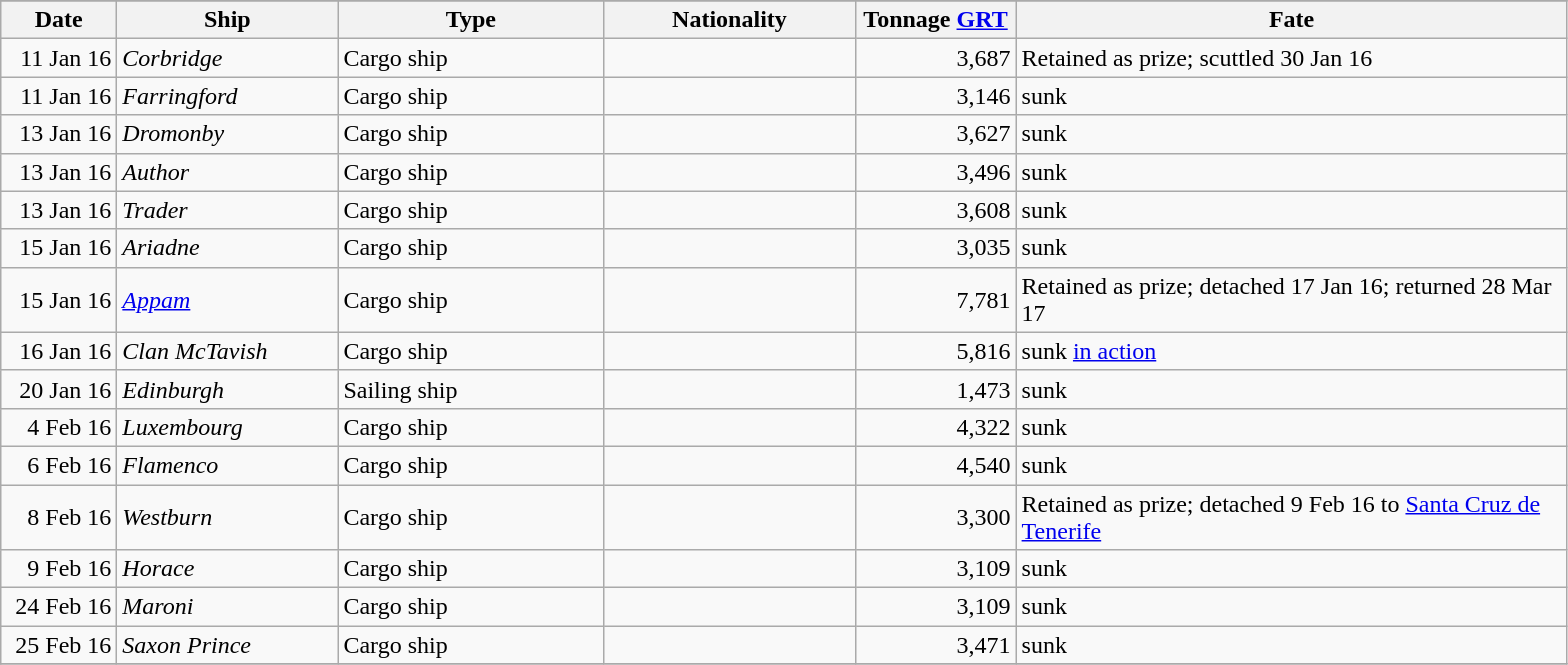<table class="wikitable">
<tr>
</tr>
<tr>
<th scope="col" width="70px">Date</th>
<th scope="col" width="140px">Ship</th>
<th scope="col" width="170px">Type</th>
<th scope="col" width="160px">Nationality</th>
<th scope="col" width="100px">Tonnage <a href='#'>GRT</a></th>
<th scope="col" width="360px">Fate</th>
</tr>
<tr>
<td align="right">11 Jan 16</td>
<td><em>Corbridge</em></td>
<td>Cargo ship</td>
<td></td>
<td align="right">3,687</td>
<td>Retained as prize; scuttled 30 Jan 16</td>
</tr>
<tr>
<td align="right">11 Jan 16</td>
<td><em>Farringford</em></td>
<td>Cargo ship</td>
<td></td>
<td align="right">3,146</td>
<td>sunk</td>
</tr>
<tr>
<td align="right">13 Jan 16</td>
<td><em>Dromonby</em></td>
<td>Cargo ship</td>
<td></td>
<td align="right">3,627</td>
<td>sunk</td>
</tr>
<tr>
<td align="right">13 Jan 16</td>
<td><em>Author</em></td>
<td>Cargo ship</td>
<td></td>
<td align="right">3,496</td>
<td>sunk</td>
</tr>
<tr>
<td align="right">13 Jan 16</td>
<td><em>Trader</em></td>
<td>Cargo ship</td>
<td></td>
<td align="right">3,608</td>
<td>sunk</td>
</tr>
<tr>
<td align="right">15 Jan 16</td>
<td><em>Ariadne</em></td>
<td>Cargo ship</td>
<td></td>
<td align="right">3,035</td>
<td>sunk</td>
</tr>
<tr>
<td align="right">15 Jan 16</td>
<td><a href='#'><em>Appam</em></a></td>
<td>Cargo ship</td>
<td></td>
<td align="right">7,781</td>
<td>Retained as prize; detached 17 Jan 16; returned 28 Mar 17</td>
</tr>
<tr>
<td align="right">16 Jan 16</td>
<td><em>Clan McTavish</em></td>
<td>Cargo ship</td>
<td></td>
<td align="right">5,816</td>
<td>sunk <a href='#'>in action</a></td>
</tr>
<tr>
<td align="right">20 Jan 16</td>
<td><em>Edinburgh</em></td>
<td>Sailing ship</td>
<td></td>
<td align="right">1,473</td>
<td>sunk</td>
</tr>
<tr>
<td align="right">4 Feb 16</td>
<td><em>Luxembourg</em></td>
<td>Cargo ship</td>
<td></td>
<td align="right">4,322</td>
<td>sunk</td>
</tr>
<tr>
<td align="right">6 Feb 16</td>
<td><em>Flamenco</em></td>
<td>Cargo ship</td>
<td></td>
<td align="right">4,540</td>
<td>sunk</td>
</tr>
<tr>
<td align="right">8 Feb 16</td>
<td><em>Westburn</em></td>
<td>Cargo ship</td>
<td></td>
<td align="right">3,300</td>
<td>Retained as prize; detached 9 Feb 16 to <a href='#'>Santa Cruz de Tenerife</a></td>
</tr>
<tr>
<td align="right">9 Feb 16</td>
<td><em>Horace</em></td>
<td>Cargo ship</td>
<td></td>
<td align="right">3,109</td>
<td>sunk</td>
</tr>
<tr>
<td align="right">24 Feb 16</td>
<td><em>Maroni</em></td>
<td>Cargo ship</td>
<td></td>
<td align="right">3,109</td>
<td>sunk</td>
</tr>
<tr>
<td align="right">25 Feb 16</td>
<td><em>Saxon Prince</em></td>
<td>Cargo ship</td>
<td></td>
<td align="right">3,471</td>
<td>sunk</td>
</tr>
<tr>
</tr>
</table>
